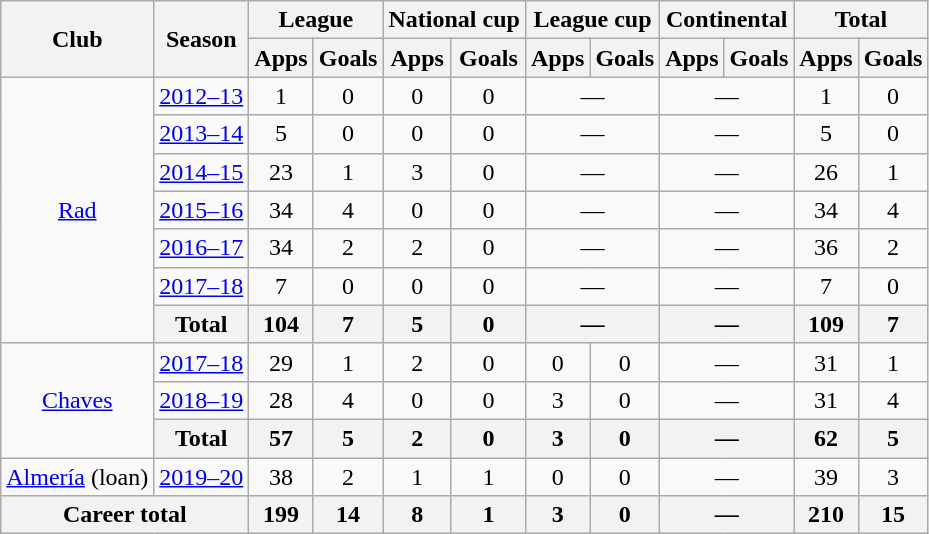<table class="wikitable" style="text-align:center">
<tr>
<th rowspan="2">Club</th>
<th rowspan="2">Season</th>
<th colspan="2">League</th>
<th colspan="2">National cup</th>
<th colspan="2">League cup</th>
<th colspan="2">Continental</th>
<th colspan="2">Total</th>
</tr>
<tr>
<th>Apps</th>
<th>Goals</th>
<th>Apps</th>
<th>Goals</th>
<th>Apps</th>
<th>Goals</th>
<th>Apps</th>
<th>Goals</th>
<th>Apps</th>
<th>Goals</th>
</tr>
<tr>
<td rowspan="7"><a href='#'>Rad</a></td>
<td><a href='#'>2012–13</a></td>
<td>1</td>
<td>0</td>
<td>0</td>
<td>0</td>
<td colspan="2">—</td>
<td colspan="2">—</td>
<td>1</td>
<td>0</td>
</tr>
<tr>
<td><a href='#'>2013–14</a></td>
<td>5</td>
<td>0</td>
<td>0</td>
<td>0</td>
<td colspan="2">—</td>
<td colspan="2">—</td>
<td>5</td>
<td>0</td>
</tr>
<tr>
<td><a href='#'>2014–15</a></td>
<td>23</td>
<td>1</td>
<td>3</td>
<td>0</td>
<td colspan="2">—</td>
<td colspan="2">—</td>
<td>26</td>
<td>1</td>
</tr>
<tr>
<td><a href='#'>2015–16</a></td>
<td>34</td>
<td>4</td>
<td>0</td>
<td>0</td>
<td colspan="2">—</td>
<td colspan="2">—</td>
<td>34</td>
<td>4</td>
</tr>
<tr>
<td><a href='#'>2016–17</a></td>
<td>34</td>
<td>2</td>
<td>2</td>
<td>0</td>
<td colspan="2">—</td>
<td colspan="2">—</td>
<td>36</td>
<td>2</td>
</tr>
<tr>
<td><a href='#'>2017–18</a></td>
<td>7</td>
<td>0</td>
<td>0</td>
<td>0</td>
<td colspan="2">—</td>
<td colspan="2">—</td>
<td>7</td>
<td>0</td>
</tr>
<tr>
<th>Total</th>
<th>104</th>
<th>7</th>
<th>5</th>
<th>0</th>
<th colspan="2">—</th>
<th colspan="2">—</th>
<th>109</th>
<th>7</th>
</tr>
<tr>
<td rowspan="3"><a href='#'>Chaves</a></td>
<td><a href='#'>2017–18</a></td>
<td>29</td>
<td>1</td>
<td>2</td>
<td>0</td>
<td>0</td>
<td>0</td>
<td colspan="2">—</td>
<td>31</td>
<td>1</td>
</tr>
<tr>
<td><a href='#'>2018–19</a></td>
<td>28</td>
<td>4</td>
<td>0</td>
<td>0</td>
<td>3</td>
<td>0</td>
<td colspan="2">—</td>
<td>31</td>
<td>4</td>
</tr>
<tr>
<th>Total</th>
<th>57</th>
<th>5</th>
<th>2</th>
<th>0</th>
<th>3</th>
<th>0</th>
<th colspan="2">—</th>
<th>62</th>
<th>5</th>
</tr>
<tr>
<td><a href='#'>Almería</a> (loan)</td>
<td><a href='#'>2019–20</a></td>
<td>38</td>
<td>2</td>
<td>1</td>
<td>1</td>
<td>0</td>
<td>0</td>
<td colspan="2">—</td>
<td>39</td>
<td>3</td>
</tr>
<tr>
<th colspan="2">Career total</th>
<th>199</th>
<th>14</th>
<th>8</th>
<th>1</th>
<th>3</th>
<th>0</th>
<th colspan="2">—</th>
<th>210</th>
<th>15</th>
</tr>
</table>
